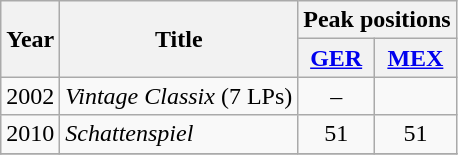<table class="wikitable">
<tr>
<th rowspan="2">Year</th>
<th rowspan="2">Title</th>
<th colspan="2">Peak positions</th>
</tr>
<tr>
<th><a href='#'>GER</a></th>
<th><a href='#'>MEX</a></th>
</tr>
<tr>
<td>2002</td>
<td><em>Vintage Classix</em> (7 LPs)</td>
<td align="center" >–</td>
</tr>
<tr>
<td>2010</td>
<td><em>Schattenspiel</em></td>
<td align="center" >51</td>
<td align="center" >51</td>
</tr>
<tr>
</tr>
</table>
